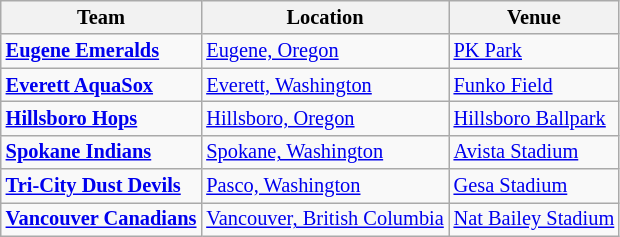<table class="wikitable" style="font-size:85%">
<tr>
<th>Team</th>
<th>Location</th>
<th>Venue</th>
</tr>
<tr>
<td><strong><a href='#'>Eugene Emeralds</a></strong></td>
<td><a href='#'>Eugene, Oregon</a></td>
<td><a href='#'>PK Park</a></td>
</tr>
<tr>
<td><strong><a href='#'>Everett AquaSox</a></strong></td>
<td><a href='#'>Everett, Washington</a></td>
<td><a href='#'>Funko Field</a></td>
</tr>
<tr>
<td><strong><a href='#'>Hillsboro Hops</a></strong></td>
<td><a href='#'>Hillsboro, Oregon</a></td>
<td><a href='#'>Hillsboro Ballpark</a></td>
</tr>
<tr>
<td><strong><a href='#'>Spokane Indians</a></strong></td>
<td><a href='#'>Spokane, Washington</a></td>
<td><a href='#'>Avista Stadium</a></td>
</tr>
<tr>
<td><strong><a href='#'>Tri-City Dust Devils</a></strong></td>
<td><a href='#'>Pasco, Washington</a></td>
<td><a href='#'>Gesa Stadium</a></td>
</tr>
<tr>
<td><strong><a href='#'>Vancouver Canadians</a></strong></td>
<td><a href='#'>Vancouver, British Columbia</a></td>
<td><a href='#'>Nat Bailey Stadium</a></td>
</tr>
</table>
